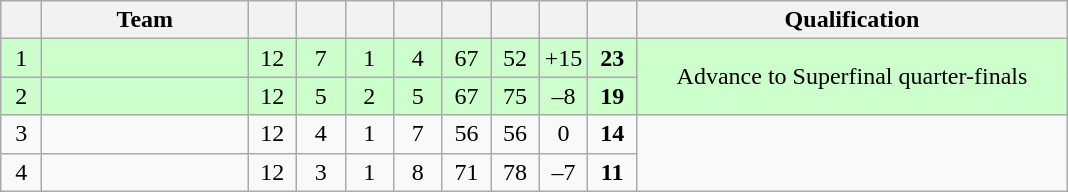<table class="wikitable" style="text-align: center; font-size: 100%;">
<tr>
<th width="20"></th>
<th width="130">Team</th>
<th width="25"></th>
<th width="25"></th>
<th width="25"></th>
<th width="25"></th>
<th width="25"></th>
<th width="25"></th>
<th width="25"></th>
<th width="25"></th>
<th width="280">Qualification</th>
</tr>
<tr style="background-color: #ccffcc;">
<td>1</td>
<td align=left></td>
<td>12</td>
<td>7</td>
<td>1</td>
<td>4</td>
<td>67</td>
<td>52</td>
<td>+15</td>
<td><strong>23</strong></td>
<td rowspan="2">Advance to Superfinal quarter-finals</td>
</tr>
<tr style="background-color: #ccffcc;">
<td>2</td>
<td align=left></td>
<td>12</td>
<td>5</td>
<td>2</td>
<td>5</td>
<td>67</td>
<td>75</td>
<td>–8</td>
<td><strong>19</strong></td>
</tr>
<tr>
<td>3</td>
<td align=left></td>
<td>12</td>
<td>4</td>
<td>1</td>
<td>7</td>
<td>56</td>
<td>56</td>
<td>0</td>
<td><strong>14</strong></td>
<td rowspan="2"></td>
</tr>
<tr>
<td>4</td>
<td align=left></td>
<td>12</td>
<td>3</td>
<td>1</td>
<td>8</td>
<td>71</td>
<td>78</td>
<td>–7</td>
<td><strong>11</strong></td>
</tr>
</table>
